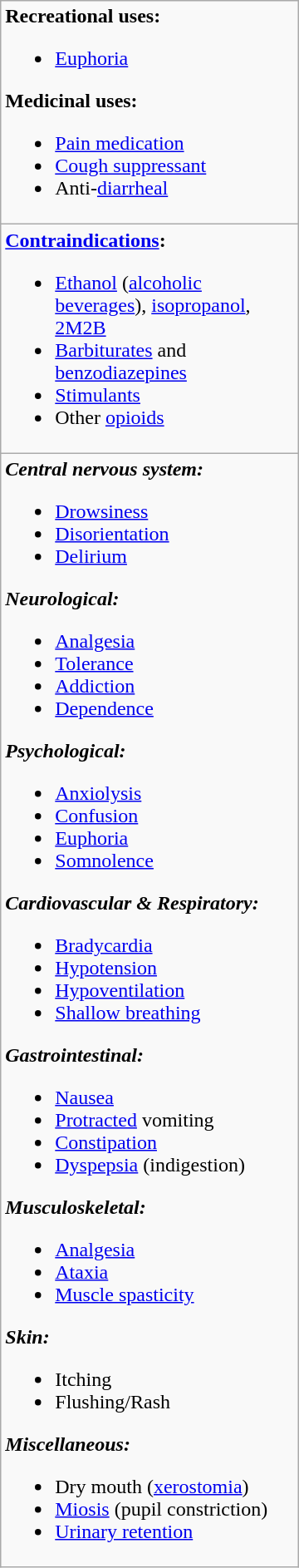<table class="wikitable floatright" style="width: 15em">
<tr>
<td><strong>Recreational uses:</strong><br><ul><li><a href='#'>Euphoria</a></li></ul><strong>Medicinal uses:</strong><ul><li><a href='#'>Pain medication</a></li><li><a href='#'>Cough suppressant</a></li><li>Anti-<a href='#'>diarrheal</a></li></ul></td>
</tr>
<tr>
<td><strong><a href='#'>Contraindications</a>:</strong><br><ul><li><a href='#'>Ethanol</a> (<a href='#'>alcoholic beverages</a>), <a href='#'>isopropanol</a>, <a href='#'>2M2B</a></li><li><a href='#'>Barbiturates</a> and <a href='#'>benzodiazepines</a></li><li><a href='#'>Stimulants</a></li><li>Other <a href='#'>opioids</a></li></ul></td>
</tr>
<tr>
<td><strong><em>Central nervous system:</em></strong><br><ul><li><a href='#'>Drowsiness</a></li><li><a href='#'>Disorientation</a></li><li><a href='#'>Delirium</a></li></ul><strong><em>Neurological:</em></strong><ul><li><a href='#'>Analgesia</a></li><li><a href='#'>Tolerance</a></li><li><a href='#'>Addiction</a></li><li><a href='#'>Dependence</a></li></ul><strong><em>Psychological:</em></strong><ul><li><a href='#'>Anxiolysis</a></li><li><a href='#'>Confusion</a></li><li><a href='#'>Euphoria</a></li><li><a href='#'>Somnolence</a></li></ul><strong><em>Cardiovascular & Respiratory:</em></strong><ul><li><a href='#'>Bradycardia</a></li><li><a href='#'>Hypotension</a></li><li><a href='#'>Hypoventilation</a></li><li><a href='#'>Shallow breathing</a></li></ul><strong><em>Gastrointestinal:</em></strong><ul><li><a href='#'>Nausea</a></li><li><a href='#'>Protracted</a> vomiting</li><li><a href='#'>Constipation</a></li><li><a href='#'>Dyspepsia</a> (indigestion)</li></ul><strong><em>Musculoskeletal:</em></strong><ul><li><a href='#'>Analgesia</a></li><li><a href='#'>Ataxia</a></li><li><a href='#'>Muscle spasticity</a></li></ul><strong><em>Skin:</em></strong><ul><li>Itching</li><li>Flushing/Rash</li></ul><strong><em>Miscellaneous:</em></strong><ul><li>Dry mouth (<a href='#'>xerostomia</a>)</li><li><a href='#'>Miosis</a> (pupil constriction)</li><li><a href='#'>Urinary retention</a></li></ul></td>
</tr>
</table>
